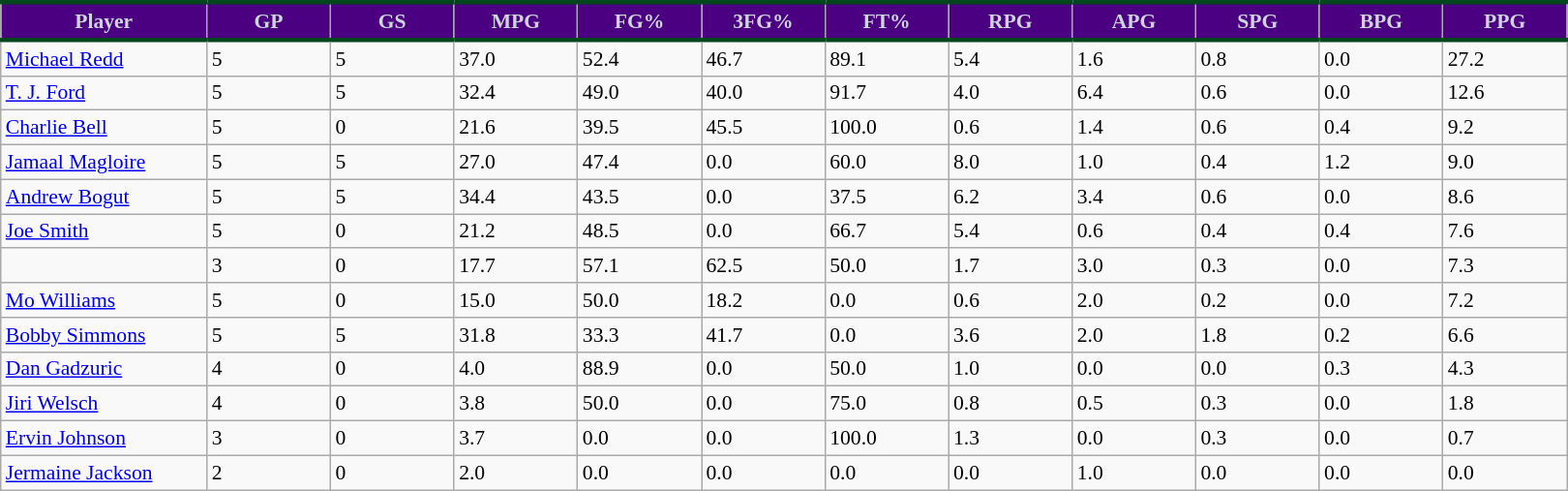<table class="wikitable sortable" style="font-size: 90%">
<tr>
<th style="background:#4B0082; color:#CED5DD; border-top:#00471B 3px solid; border-bottom:#00471B 3px solid;" width="10%">Player</th>
<th style="background:#4B0082; color:#CED5DD; border-top:#00471B 3px solid; border-bottom:#00471B 3px solid;" width="6%">GP</th>
<th style="background:#4B0082; color:#CED5DD; border-top:#00471B 3px solid; border-bottom:#00471B 3px solid;" width="6%">GS</th>
<th style="background:#4B0082; color:#CED5DD; border-top:#00471B 3px solid; border-bottom:#00471B 3px solid;" width="6%">MPG</th>
<th style="background:#4B0082; color:#CED5DD; border-top:#00471B 3px solid; border-bottom:#00471B 3px solid;"width="6%">FG%</th>
<th style="background:#4B0082; color:#CED5DD; border-top:#00471B 3px solid; border-bottom:#00471B 3px solid;" width="6%">3FG%</th>
<th style="background:#4B0082; color:#CED5DD; border-top:#00471B 3px solid; border-bottom:#00471B 3px solid;" width="6%">FT%</th>
<th style="background:#4B0082; color:#CED5DD; border-top:#00471B 3px solid; border-bottom:#00471B 3px solid;"width="6%">RPG</th>
<th style="background:#4B0082; color:#CED5DD; border-top:#00471B 3px solid; border-bottom:#00471B 3px solid;"width="6%">APG</th>
<th style="background:#4B0082; color:#CED5DD; border-top:#00471B 3px solid; border-bottom:#00471B 3px solid;"width="6%">SPG</th>
<th style="background:#4B0082; color:#CED5DD; border-top:#00471B 3px solid; border-bottom:#00471B 3px solid;"width="6%">BPG</th>
<th style="background:#4B0082; color:#CED5DD; border-top:#00471B 3px solid; border-bottom:#00471B 3px solid;"width="6%">PPG</th>
</tr>
<tr>
<td><a href='#'>Michael Redd</a></td>
<td>5</td>
<td>5</td>
<td>37.0</td>
<td>52.4</td>
<td>46.7</td>
<td>89.1</td>
<td>5.4</td>
<td>1.6</td>
<td>0.8</td>
<td>0.0</td>
<td>27.2</td>
</tr>
<tr>
<td><a href='#'>T. J. Ford</a></td>
<td>5</td>
<td>5</td>
<td>32.4</td>
<td>49.0</td>
<td>40.0</td>
<td>91.7</td>
<td>4.0</td>
<td>6.4</td>
<td>0.6</td>
<td>0.0</td>
<td>12.6</td>
</tr>
<tr>
<td><a href='#'>Charlie Bell</a></td>
<td>5</td>
<td>0</td>
<td>21.6</td>
<td>39.5</td>
<td>45.5</td>
<td>100.0</td>
<td>0.6</td>
<td>1.4</td>
<td>0.6</td>
<td>0.4</td>
<td>9.2</td>
</tr>
<tr>
<td><a href='#'>Jamaal Magloire</a></td>
<td>5</td>
<td>5</td>
<td>27.0</td>
<td>47.4</td>
<td>0.0</td>
<td>60.0</td>
<td>8.0</td>
<td>1.0</td>
<td>0.4</td>
<td>1.2</td>
<td>9.0</td>
</tr>
<tr>
<td><a href='#'>Andrew Bogut</a></td>
<td>5</td>
<td>5</td>
<td>34.4</td>
<td>43.5</td>
<td>0.0</td>
<td>37.5</td>
<td>6.2</td>
<td>3.4</td>
<td>0.6</td>
<td>0.0</td>
<td>8.6</td>
</tr>
<tr>
<td><a href='#'>Joe Smith</a></td>
<td>5</td>
<td>0</td>
<td>21.2</td>
<td>48.5</td>
<td>0.0</td>
<td>66.7</td>
<td>5.4</td>
<td>0.6</td>
<td>0.4</td>
<td>0.4</td>
<td>7.6</td>
</tr>
<tr>
<td></td>
<td>3</td>
<td>0</td>
<td>17.7</td>
<td>57.1</td>
<td>62.5</td>
<td>50.0</td>
<td>1.7</td>
<td>3.0</td>
<td>0.3</td>
<td>0.0</td>
<td>7.3</td>
</tr>
<tr>
<td><a href='#'>Mo Williams</a></td>
<td>5</td>
<td>0</td>
<td>15.0</td>
<td>50.0</td>
<td>18.2</td>
<td>0.0</td>
<td>0.6</td>
<td>2.0</td>
<td>0.2</td>
<td>0.0</td>
<td>7.2</td>
</tr>
<tr>
<td><a href='#'>Bobby Simmons</a></td>
<td>5</td>
<td>5</td>
<td>31.8</td>
<td>33.3</td>
<td>41.7</td>
<td>0.0</td>
<td>3.6</td>
<td>2.0</td>
<td>1.8</td>
<td>0.2</td>
<td>6.6</td>
</tr>
<tr>
<td><a href='#'>Dan Gadzuric</a></td>
<td>4</td>
<td>0</td>
<td>4.0</td>
<td>88.9</td>
<td>0.0</td>
<td>50.0</td>
<td>1.0</td>
<td>0.0</td>
<td>0.0</td>
<td>0.3</td>
<td>4.3</td>
</tr>
<tr>
<td><a href='#'>Jiri Welsch</a></td>
<td>4</td>
<td>0</td>
<td>3.8</td>
<td>50.0</td>
<td>0.0</td>
<td>75.0</td>
<td>0.8</td>
<td>0.5</td>
<td>0.3</td>
<td>0.0</td>
<td>1.8</td>
</tr>
<tr>
<td><a href='#'>Ervin Johnson</a></td>
<td>3</td>
<td>0</td>
<td>3.7</td>
<td>0.0</td>
<td>0.0</td>
<td>100.0</td>
<td>1.3</td>
<td>0.0</td>
<td>0.3</td>
<td>0.0</td>
<td>0.7</td>
</tr>
<tr>
<td><a href='#'>Jermaine Jackson</a></td>
<td>2</td>
<td>0</td>
<td>2.0</td>
<td>0.0</td>
<td>0.0</td>
<td>0.0</td>
<td>0.0</td>
<td>1.0</td>
<td>0.0</td>
<td>0.0</td>
<td>0.0</td>
</tr>
</table>
